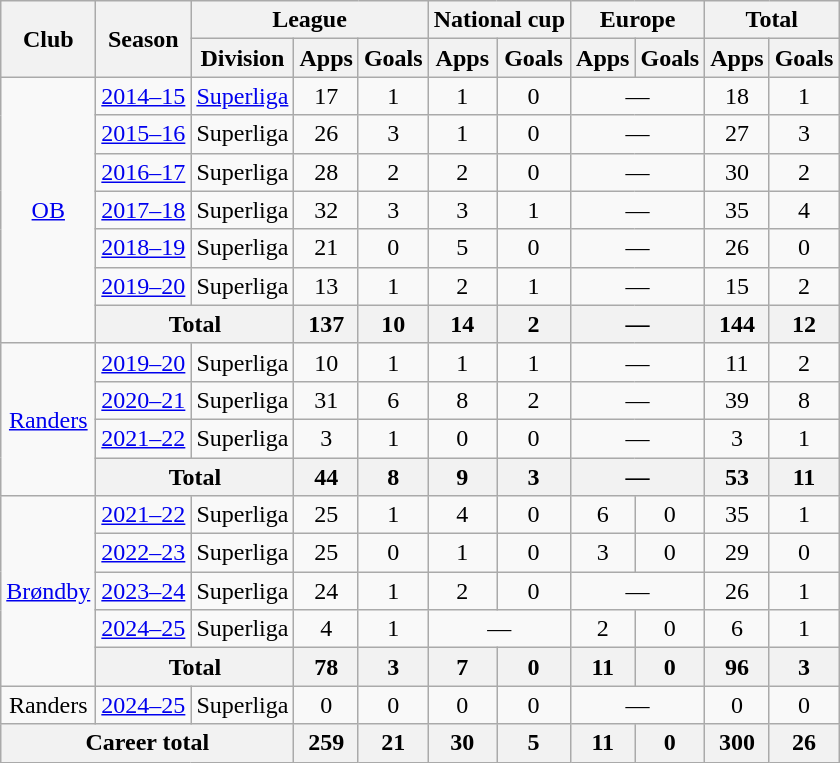<table class="wikitable" style="text-align:center">
<tr>
<th rowspan="2">Club</th>
<th rowspan="2">Season</th>
<th colspan="3">League</th>
<th colspan="2">National cup</th>
<th colspan="2">Europe</th>
<th colspan="2">Total</th>
</tr>
<tr>
<th>Division</th>
<th>Apps</th>
<th>Goals</th>
<th>Apps</th>
<th>Goals</th>
<th>Apps</th>
<th>Goals</th>
<th>Apps</th>
<th>Goals</th>
</tr>
<tr>
<td rowspan="7"><a href='#'>OB</a></td>
<td><a href='#'>2014–15</a></td>
<td><a href='#'>Superliga</a></td>
<td>17</td>
<td>1</td>
<td>1</td>
<td>0</td>
<td colspan="2">—</td>
<td>18</td>
<td>1</td>
</tr>
<tr>
<td><a href='#'>2015–16</a></td>
<td>Superliga</td>
<td>26</td>
<td>3</td>
<td>1</td>
<td>0</td>
<td colspan="2">—</td>
<td>27</td>
<td>3</td>
</tr>
<tr>
<td><a href='#'>2016–17</a></td>
<td>Superliga</td>
<td>28</td>
<td>2</td>
<td>2</td>
<td>0</td>
<td colspan="2">—</td>
<td>30</td>
<td>2</td>
</tr>
<tr>
<td><a href='#'>2017–18</a></td>
<td>Superliga</td>
<td>32</td>
<td>3</td>
<td>3</td>
<td>1</td>
<td colspan="2">—</td>
<td>35</td>
<td>4</td>
</tr>
<tr>
<td><a href='#'>2018–19</a></td>
<td>Superliga</td>
<td>21</td>
<td>0</td>
<td>5</td>
<td>0</td>
<td colspan="2">—</td>
<td>26</td>
<td>0</td>
</tr>
<tr>
<td><a href='#'>2019–20</a></td>
<td>Superliga</td>
<td>13</td>
<td>1</td>
<td>2</td>
<td>1</td>
<td colspan="2">—</td>
<td>15</td>
<td>2</td>
</tr>
<tr>
<th colspan="2">Total</th>
<th>137</th>
<th>10</th>
<th>14</th>
<th>2</th>
<th colspan="2">—</th>
<th>144</th>
<th>12</th>
</tr>
<tr>
<td rowspan="4"><a href='#'>Randers</a></td>
<td><a href='#'>2019–20</a></td>
<td>Superliga</td>
<td>10</td>
<td>1</td>
<td>1</td>
<td>1</td>
<td colspan="2">—</td>
<td>11</td>
<td>2</td>
</tr>
<tr>
<td><a href='#'>2020–21</a></td>
<td>Superliga</td>
<td>31</td>
<td>6</td>
<td>8</td>
<td>2</td>
<td colspan="2">—</td>
<td>39</td>
<td>8</td>
</tr>
<tr>
<td><a href='#'>2021–22</a></td>
<td>Superliga</td>
<td>3</td>
<td>1</td>
<td>0</td>
<td>0</td>
<td colspan="2">—</td>
<td>3</td>
<td>1</td>
</tr>
<tr>
<th colspan="2">Total</th>
<th>44</th>
<th>8</th>
<th>9</th>
<th>3</th>
<th colspan="2">—</th>
<th>53</th>
<th>11</th>
</tr>
<tr>
<td rowspan="5"><a href='#'>Brøndby</a></td>
<td><a href='#'>2021–22</a></td>
<td>Superliga</td>
<td>25</td>
<td>1</td>
<td>4</td>
<td>0</td>
<td>6</td>
<td>0</td>
<td>35</td>
<td>1</td>
</tr>
<tr>
<td><a href='#'>2022–23</a></td>
<td>Superliga</td>
<td>25</td>
<td>0</td>
<td>1</td>
<td>0</td>
<td>3</td>
<td>0</td>
<td>29</td>
<td>0</td>
</tr>
<tr>
<td><a href='#'>2023–24</a></td>
<td>Superliga</td>
<td>24</td>
<td>1</td>
<td>2</td>
<td>0</td>
<td colspan="2">—</td>
<td>26</td>
<td>1</td>
</tr>
<tr>
<td><a href='#'>2024–25</a></td>
<td>Superliga</td>
<td>4</td>
<td>1</td>
<td colspan="2">—</td>
<td>2</td>
<td>0</td>
<td>6</td>
<td>1</td>
</tr>
<tr>
<th colspan="2">Total</th>
<th>78</th>
<th>3</th>
<th>7</th>
<th>0</th>
<th>11</th>
<th>0</th>
<th>96</th>
<th>3</th>
</tr>
<tr>
<td rowspan="1">Randers</td>
<td><a href='#'>2024–25</a></td>
<td>Superliga</td>
<td>0</td>
<td>0</td>
<td>0</td>
<td>0</td>
<td colspan="2">—</td>
<td>0</td>
<td>0</td>
</tr>
<tr>
<th colspan="3">Career total</th>
<th>259</th>
<th>21</th>
<th>30</th>
<th>5</th>
<th>11</th>
<th>0</th>
<th>300</th>
<th>26</th>
</tr>
</table>
